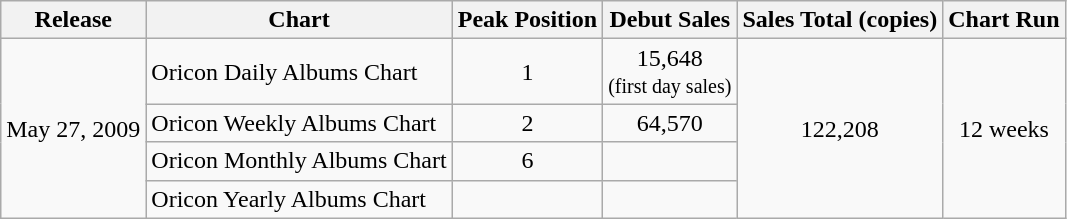<table class="wikitable">
<tr>
<th>Release</th>
<th>Chart</th>
<th>Peak Position</th>
<th>Debut Sales</th>
<th>Sales Total (copies)</th>
<th>Chart Run</th>
</tr>
<tr>
<td rowspan="4">May 27, 2009</td>
<td>Oricon Daily Albums Chart</td>
<td align="center">1</td>
<td align="center">15,648<br><small>(first day sales)</small></td>
<td rowspan="4" align="center">122,208</td>
<td rowspan="4" align="center">12 weeks</td>
</tr>
<tr>
<td>Oricon Weekly Albums Chart</td>
<td align="center">2</td>
<td align="center">64,570</td>
</tr>
<tr>
<td>Oricon Monthly Albums Chart</td>
<td align="center">6</td>
<td></td>
</tr>
<tr>
<td>Oricon Yearly Albums Chart</td>
<td align="center"></td>
<td></td>
</tr>
</table>
